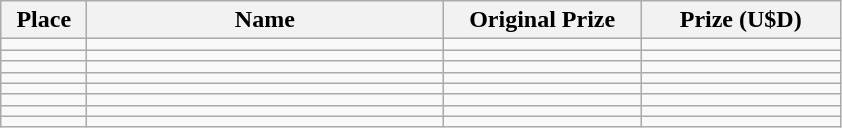<table class="wikitable">
<tr>
<th width="50">Place</th>
<th width="230">Name</th>
<th width="125">Original Prize</th>
<th width="125">Prize (U$D)</th>
</tr>
<tr>
<td></td>
<td></td>
<td></td>
<td></td>
</tr>
<tr>
<td></td>
<td></td>
<td></td>
<td></td>
</tr>
<tr>
<td></td>
<td></td>
<td></td>
<td></td>
</tr>
<tr>
<td></td>
<td></td>
<td></td>
<td></td>
</tr>
<tr>
<td></td>
<td></td>
<td></td>
<td></td>
</tr>
<tr>
<td></td>
<td></td>
<td></td>
<td></td>
</tr>
<tr>
<td></td>
<td></td>
<td></td>
<td></td>
</tr>
<tr>
<td></td>
<td></td>
<td></td>
<td></td>
</tr>
</table>
